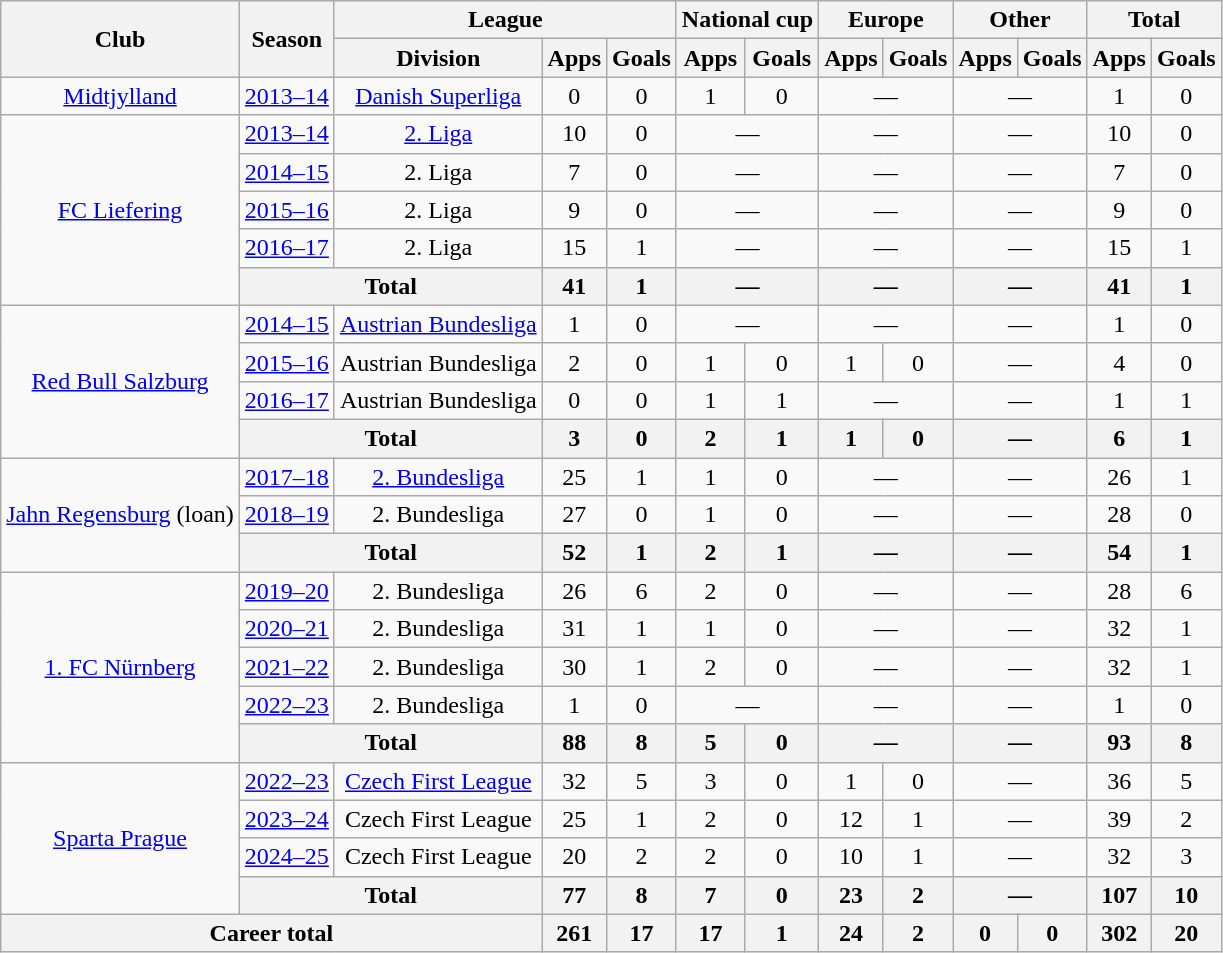<table class="wikitable" style="text-align:center">
<tr>
<th rowspan="2">Club</th>
<th rowspan="2">Season</th>
<th colspan="3">League</th>
<th colspan="2">National cup</th>
<th colspan="2">Europe</th>
<th colspan="2">Other</th>
<th colspan="2">Total</th>
</tr>
<tr>
<th>Division</th>
<th>Apps</th>
<th>Goals</th>
<th>Apps</th>
<th>Goals</th>
<th>Apps</th>
<th>Goals</th>
<th>Apps</th>
<th>Goals</th>
<th>Apps</th>
<th>Goals</th>
</tr>
<tr>
<td><a href='#'>Midtjylland</a></td>
<td><a href='#'>2013–14</a></td>
<td><a href='#'>Danish Superliga</a></td>
<td>0</td>
<td>0</td>
<td>1</td>
<td>0</td>
<td colspan="2">—</td>
<td colspan="2">—</td>
<td>1</td>
<td>0</td>
</tr>
<tr>
<td rowspan="5"><a href='#'>FC Liefering</a></td>
<td><a href='#'>2013–14</a></td>
<td><a href='#'>2. Liga</a></td>
<td>10</td>
<td>0</td>
<td colspan="2">—</td>
<td colspan="2">—</td>
<td colspan="2">—</td>
<td>10</td>
<td>0</td>
</tr>
<tr>
<td><a href='#'>2014–15</a></td>
<td>2. Liga</td>
<td>7</td>
<td>0</td>
<td colspan="2">—</td>
<td colspan="2">—</td>
<td colspan="2">—</td>
<td>7</td>
<td>0</td>
</tr>
<tr>
<td><a href='#'>2015–16</a></td>
<td>2. Liga</td>
<td>9</td>
<td>0</td>
<td colspan="2">—</td>
<td colspan="2">—</td>
<td colspan="2">—</td>
<td>9</td>
<td>0</td>
</tr>
<tr>
<td><a href='#'>2016–17</a></td>
<td>2. Liga</td>
<td>15</td>
<td>1</td>
<td colspan="2">—</td>
<td colspan="2">—</td>
<td colspan="2">—</td>
<td>15</td>
<td>1</td>
</tr>
<tr>
<th colspan="2">Total</th>
<th>41</th>
<th>1</th>
<th colspan="2">—</th>
<th colspan="2">—</th>
<th colspan="2">—</th>
<th>41</th>
<th>1</th>
</tr>
<tr>
<td rowspan="4"><a href='#'>Red Bull Salzburg</a></td>
<td><a href='#'>2014–15</a></td>
<td><a href='#'>Austrian Bundesliga</a></td>
<td>1</td>
<td>0</td>
<td colspan="2">—</td>
<td colspan="2">—</td>
<td colspan="2">—</td>
<td>1</td>
<td>0</td>
</tr>
<tr>
<td><a href='#'>2015–16</a></td>
<td>Austrian Bundesliga</td>
<td>2</td>
<td>0</td>
<td>1</td>
<td>0</td>
<td>1</td>
<td>0</td>
<td colspan="2">—</td>
<td>4</td>
<td>0</td>
</tr>
<tr>
<td><a href='#'>2016–17</a></td>
<td>Austrian Bundesliga</td>
<td>0</td>
<td>0</td>
<td>1</td>
<td>1</td>
<td colspan="2">—</td>
<td colspan="2">—</td>
<td>1</td>
<td>1</td>
</tr>
<tr>
<th colspan="2">Total</th>
<th>3</th>
<th>0</th>
<th>2</th>
<th>1</th>
<th>1</th>
<th>0</th>
<th colspan="2">—</th>
<th>6</th>
<th>1</th>
</tr>
<tr>
<td rowspan="3"><a href='#'>Jahn Regensburg</a> (loan)</td>
<td><a href='#'>2017–18</a></td>
<td><a href='#'>2. Bundesliga</a></td>
<td>25</td>
<td>1</td>
<td>1</td>
<td>0</td>
<td colspan="2">—</td>
<td colspan="2">—</td>
<td>26</td>
<td>1</td>
</tr>
<tr>
<td><a href='#'>2018–19</a></td>
<td>2. Bundesliga</td>
<td>27</td>
<td>0</td>
<td>1</td>
<td>0</td>
<td colspan="2">—</td>
<td colspan="2">—</td>
<td>28</td>
<td>0</td>
</tr>
<tr>
<th colspan="2">Total</th>
<th>52</th>
<th>1</th>
<th>2</th>
<th>1</th>
<th colspan="2">—</th>
<th colspan="2">—</th>
<th>54</th>
<th>1</th>
</tr>
<tr>
<td rowspan="5"><a href='#'>1. FC Nürnberg</a></td>
<td><a href='#'>2019–20</a></td>
<td>2. Bundesliga</td>
<td>26</td>
<td>6</td>
<td>2</td>
<td>0</td>
<td colspan="2">—</td>
<td colspan="2">—</td>
<td>28</td>
<td>6</td>
</tr>
<tr>
<td><a href='#'>2020–21</a></td>
<td>2. Bundesliga</td>
<td>31</td>
<td>1</td>
<td>1</td>
<td>0</td>
<td colspan="2">—</td>
<td colspan="2">—</td>
<td>32</td>
<td>1</td>
</tr>
<tr>
<td><a href='#'>2021–22</a></td>
<td>2. Bundesliga</td>
<td>30</td>
<td>1</td>
<td>2</td>
<td>0</td>
<td colspan="2">—</td>
<td colspan="2">—</td>
<td>32</td>
<td>1</td>
</tr>
<tr>
<td><a href='#'>2022–23</a></td>
<td>2. Bundesliga</td>
<td>1</td>
<td>0</td>
<td colspan="2">—</td>
<td colspan="2">—</td>
<td colspan="2">—</td>
<td>1</td>
<td>0</td>
</tr>
<tr>
<th colspan="2">Total</th>
<th>88</th>
<th>8</th>
<th>5</th>
<th>0</th>
<th colspan="2">—</th>
<th colspan="2">—</th>
<th>93</th>
<th>8</th>
</tr>
<tr>
<td rowspan="4"><a href='#'>Sparta Prague</a></td>
<td><a href='#'>2022–23</a></td>
<td><a href='#'>Czech First League</a></td>
<td>32</td>
<td>5</td>
<td>3</td>
<td>0</td>
<td>1</td>
<td>0</td>
<td colspan="2">—</td>
<td>36</td>
<td>5</td>
</tr>
<tr>
<td><a href='#'>2023–24</a></td>
<td>Czech First League</td>
<td>25</td>
<td>1</td>
<td>2</td>
<td>0</td>
<td>12</td>
<td>1</td>
<td colspan="2">—</td>
<td>39</td>
<td>2</td>
</tr>
<tr>
<td><a href='#'>2024–25</a></td>
<td>Czech First League</td>
<td>20</td>
<td>2</td>
<td>2</td>
<td>0</td>
<td>10</td>
<td>1</td>
<td colspan="2">—</td>
<td>32</td>
<td>3</td>
</tr>
<tr>
<th colspan="2">Total</th>
<th>77</th>
<th>8</th>
<th>7</th>
<th>0</th>
<th>23</th>
<th>2</th>
<th colspan="2">—</th>
<th>107</th>
<th>10</th>
</tr>
<tr>
<th colspan="3">Career total</th>
<th>261</th>
<th>17</th>
<th>17</th>
<th>1</th>
<th>24</th>
<th>2</th>
<th>0</th>
<th>0</th>
<th>302</th>
<th>20</th>
</tr>
</table>
